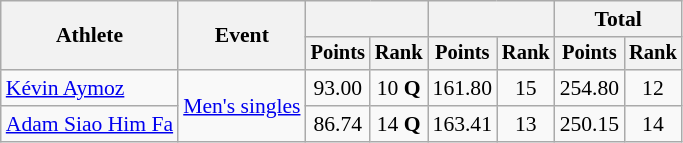<table class=wikitable style=text-align:center;font-size:90%>
<tr>
<th rowspan=2>Athlete</th>
<th rowspan=2>Event</th>
<th colspan=2></th>
<th colspan=2></th>
<th colspan=2>Total</th>
</tr>
<tr style=font-size:95%>
<th>Points</th>
<th>Rank</th>
<th>Points</th>
<th>Rank</th>
<th>Points</th>
<th>Rank</th>
</tr>
<tr>
<td align=left><a href='#'>Kévin Aymoz</a></td>
<td align=left rowspan=2><a href='#'>Men's singles</a></td>
<td>93.00</td>
<td>10 <strong>Q</strong></td>
<td>161.80</td>
<td>15</td>
<td>254.80</td>
<td>12</td>
</tr>
<tr>
<td align=left><a href='#'>Adam Siao Him Fa</a></td>
<td>86.74</td>
<td>14 <strong>Q</strong></td>
<td>163.41</td>
<td>13</td>
<td>250.15</td>
<td>14</td>
</tr>
</table>
